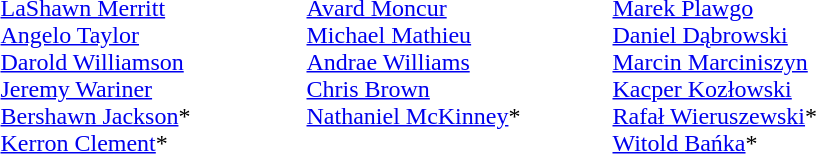<table>
<tr>
<td width=200 valign=top><em></em><br><a href='#'>LaShawn Merritt</a> <br><a href='#'>Angelo Taylor</a> <br> <a href='#'>Darold Williamson</a> <br> <a href='#'>Jeremy Wariner</a><br><a href='#'>Bershawn Jackson</a>*<br><a href='#'>Kerron Clement</a>*</td>
<td width=200 valign=top><em></em><br><a href='#'>Avard Moncur</a> <br> <a href='#'>Michael Mathieu</a> <br><a href='#'>Andrae Williams</a> <br> <a href='#'>Chris Brown</a><br><a href='#'>Nathaniel McKinney</a>*</td>
<td width=200 valign=top><em></em><br><a href='#'>Marek Plawgo</a> <br> <a href='#'>Daniel Dąbrowski</a> <br> <a href='#'>Marcin Marciniszyn</a> <br> <a href='#'>Kacper Kozłowski</a><br><a href='#'>Rafał Wieruszewski</a>*<br><a href='#'>Witold Bańka</a>*</td>
</tr>
</table>
